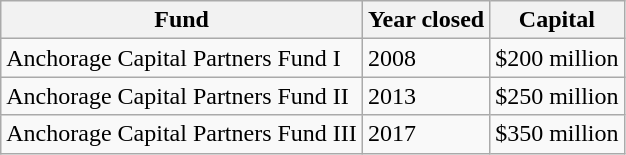<table class="wikitable">
<tr>
<th>Fund</th>
<th>Year closed</th>
<th>Capital</th>
</tr>
<tr>
<td>Anchorage Capital Partners Fund I</td>
<td>2008</td>
<td>$200 million</td>
</tr>
<tr>
<td>Anchorage Capital Partners Fund II</td>
<td>2013</td>
<td>$250 million</td>
</tr>
<tr>
<td>Anchorage Capital Partners Fund III</td>
<td>2017</td>
<td>$350 million</td>
</tr>
</table>
